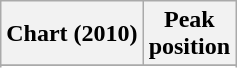<table class="wikitable sortable">
<tr>
<th align="left">Chart (2010)</th>
<th align="center">Peak<br>position</th>
</tr>
<tr>
</tr>
<tr>
</tr>
<tr>
</tr>
</table>
